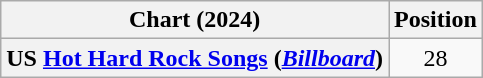<table class="wikitable sortable plainrowheaders" style="text-align:center">
<tr>
<th scope="col">Chart (2024)</th>
<th scope="col">Position</th>
</tr>
<tr>
<th scope="row">US <a href='#'>Hot Hard Rock Songs</a> (<em><a href='#'>Billboard</a></em>)</th>
<td>28</td>
</tr>
</table>
